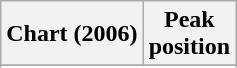<table class="wikitable sortable plainrowheaders">
<tr>
<th scope="col">Chart (2006)</th>
<th scope="col">Peak<br>position</th>
</tr>
<tr>
</tr>
<tr>
</tr>
<tr>
</tr>
</table>
